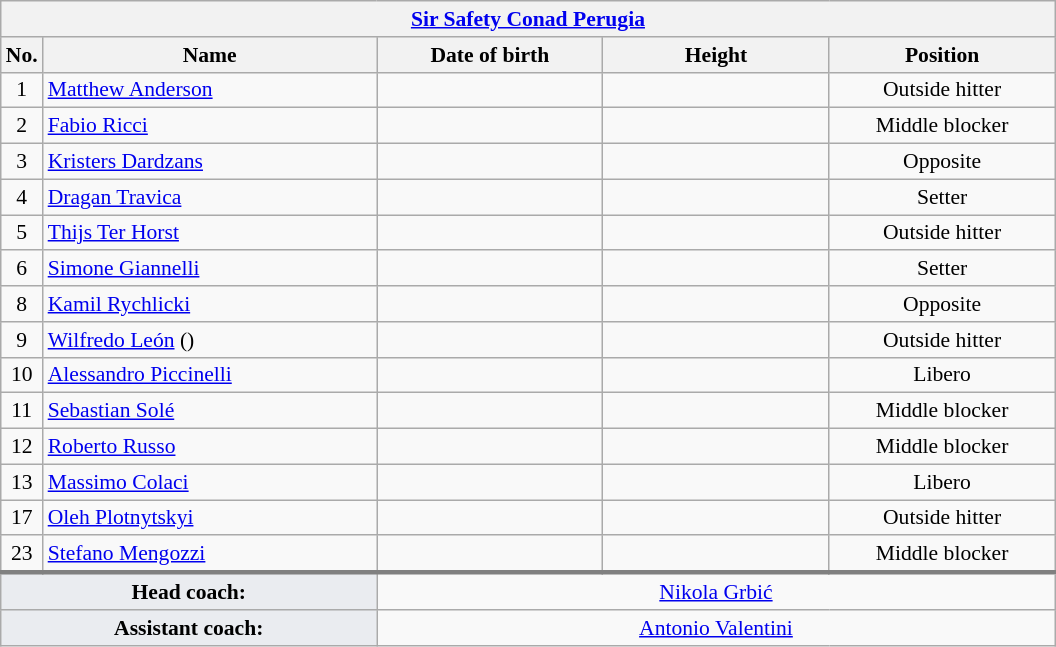<table class="wikitable collapsible collapsed" style="font-size:90%; text-align:center">
<tr>
<th colspan=5 style="width:30em"><a href='#'>Sir Safety Conad Perugia</a></th>
</tr>
<tr>
<th>No.</th>
<th style="width:15em">Name</th>
<th style="width:10em">Date of birth</th>
<th style="width:10em">Height</th>
<th style="width:10em">Position</th>
</tr>
<tr>
<td>1</td>
<td align=left> <a href='#'>Matthew Anderson</a></td>
<td align=right></td>
<td></td>
<td>Outside hitter</td>
</tr>
<tr>
<td>2</td>
<td align=left> <a href='#'>Fabio Ricci</a></td>
<td align=right></td>
<td></td>
<td>Middle blocker</td>
</tr>
<tr>
<td>3</td>
<td align=left> <a href='#'>Kristers Dardzans</a></td>
<td align=right></td>
<td></td>
<td>Opposite</td>
</tr>
<tr>
<td>4</td>
<td align=left> <a href='#'>Dragan Travica</a></td>
<td align=right></td>
<td></td>
<td>Setter</td>
</tr>
<tr>
<td>5</td>
<td align=left> <a href='#'>Thijs Ter Horst</a></td>
<td align=right></td>
<td></td>
<td>Outside hitter</td>
</tr>
<tr>
<td>6</td>
<td align=left> <a href='#'>Simone Giannelli</a></td>
<td align=right></td>
<td></td>
<td>Setter</td>
</tr>
<tr>
<td>8</td>
<td align=left> <a href='#'>Kamil Rychlicki</a></td>
<td align=right></td>
<td></td>
<td>Opposite</td>
</tr>
<tr>
<td>9</td>
<td align=left> <a href='#'>Wilfredo León</a> ()</td>
<td align=right></td>
<td></td>
<td>Outside hitter</td>
</tr>
<tr>
<td>10</td>
<td align=left> <a href='#'>Alessandro Piccinelli</a></td>
<td align=right></td>
<td></td>
<td>Libero</td>
</tr>
<tr>
<td>11</td>
<td align=left> <a href='#'>Sebastian Solé</a></td>
<td align=right></td>
<td></td>
<td>Middle blocker</td>
</tr>
<tr>
<td>12</td>
<td align=left> <a href='#'>Roberto Russo</a></td>
<td align=right></td>
<td></td>
<td>Middle blocker</td>
</tr>
<tr>
<td>13</td>
<td align=left> <a href='#'>Massimo Colaci</a></td>
<td align=right></td>
<td></td>
<td>Libero</td>
</tr>
<tr>
<td>17</td>
<td align=left> <a href='#'>Oleh Plotnytskyi</a></td>
<td align=right></td>
<td></td>
<td>Outside hitter</td>
</tr>
<tr>
<td>23</td>
<td align=left> <a href='#'>Stefano Mengozzi</a></td>
<td align=right></td>
<td></td>
<td>Middle blocker</td>
</tr>
<tr style="border-top: 3px solid grey">
<td colspan=2 style="background:#EAECF0"><strong>Head coach:</strong></td>
<td colspan=3> <a href='#'>Nikola Grbić</a></td>
</tr>
<tr>
<td colspan=2 style="background:#EAECF0"><strong>Assistant coach:</strong></td>
<td colspan=3> <a href='#'>Antonio Valentini</a></td>
</tr>
</table>
